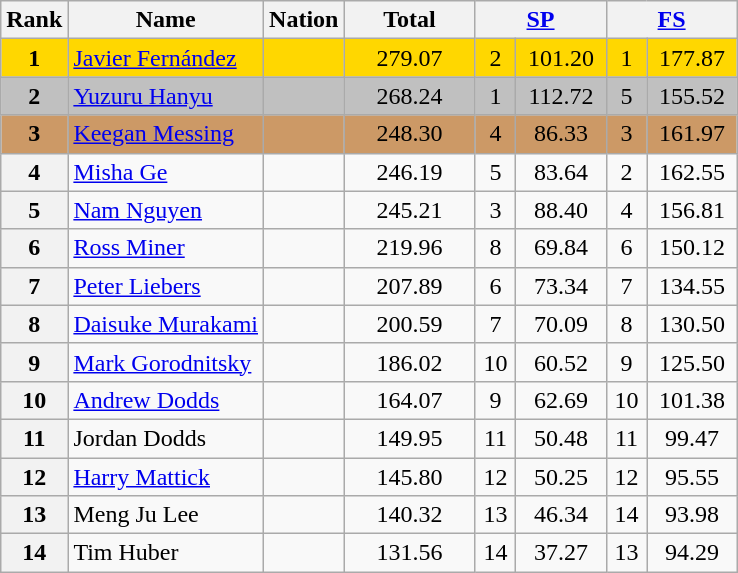<table class="wikitable sortable">
<tr>
<th>Rank</th>
<th>Name</th>
<th>Nation</th>
<th width="80px">Total</th>
<th colspan="2" width="80px"><a href='#'>SP</a></th>
<th colspan="2" width="80px"><a href='#'>FS</a></th>
</tr>
<tr bgcolor="gold">
<td align="center"><strong>1</strong></td>
<td><a href='#'>Javier Fernández</a></td>
<td></td>
<td align="center">279.07</td>
<td align="center">2</td>
<td align="center">101.20</td>
<td align="center">1</td>
<td align="center">177.87</td>
</tr>
<tr bgcolor="silver">
<td align="center"><strong>2</strong></td>
<td><a href='#'>Yuzuru Hanyu</a></td>
<td></td>
<td align="center">268.24</td>
<td align="center">1</td>
<td align="center">112.72</td>
<td align="center">5</td>
<td align="center">155.52</td>
</tr>
<tr bgcolor="cc9966">
<td align="center"><strong>3</strong></td>
<td><a href='#'>Keegan Messing</a></td>
<td></td>
<td align="center">248.30</td>
<td align="center">4</td>
<td align="center">86.33</td>
<td align="center">3</td>
<td align="center">161.97</td>
</tr>
<tr>
<th>4</th>
<td><a href='#'>Misha Ge</a></td>
<td></td>
<td align="center">246.19</td>
<td align="center">5</td>
<td align="center">83.64</td>
<td align="center">2</td>
<td align="center">162.55</td>
</tr>
<tr>
<th>5</th>
<td><a href='#'>Nam Nguyen</a></td>
<td></td>
<td align="center">245.21</td>
<td align="center">3</td>
<td align="center">88.40</td>
<td align="center">4</td>
<td align="center">156.81</td>
</tr>
<tr>
<th>6</th>
<td><a href='#'>Ross Miner</a></td>
<td></td>
<td align="center">219.96</td>
<td align="center">8</td>
<td align="center">69.84</td>
<td align="center">6</td>
<td align="center">150.12</td>
</tr>
<tr>
<th>7</th>
<td><a href='#'>Peter Liebers</a></td>
<td></td>
<td align="center">207.89</td>
<td align="center">6</td>
<td align="center">73.34</td>
<td align="center">7</td>
<td align="center">134.55</td>
</tr>
<tr>
<th>8</th>
<td><a href='#'>Daisuke Murakami</a></td>
<td></td>
<td align="center">200.59</td>
<td align="center">7</td>
<td align="center">70.09</td>
<td align="center">8</td>
<td align="center">130.50</td>
</tr>
<tr>
<th>9</th>
<td><a href='#'>Mark Gorodnitsky</a></td>
<td></td>
<td align="center">186.02</td>
<td align="center">10</td>
<td align="center">60.52</td>
<td align="center">9</td>
<td align="center">125.50</td>
</tr>
<tr>
<th>10</th>
<td><a href='#'>Andrew Dodds</a></td>
<td></td>
<td align="center">164.07</td>
<td align="center">9</td>
<td align="center">62.69</td>
<td align="center">10</td>
<td align="center">101.38</td>
</tr>
<tr>
<th>11</th>
<td>Jordan Dodds</td>
<td></td>
<td align="center">149.95</td>
<td align="center">11</td>
<td align="center">50.48</td>
<td align="center">11</td>
<td align="center">99.47</td>
</tr>
<tr>
<th>12</th>
<td><a href='#'>Harry Mattick</a></td>
<td></td>
<td align="center">145.80</td>
<td align="center">12</td>
<td align="center">50.25</td>
<td align="center">12</td>
<td align="center">95.55</td>
</tr>
<tr>
<th>13</th>
<td>Meng Ju Lee</td>
<td></td>
<td align="center">140.32</td>
<td align="center">13</td>
<td align="center">46.34</td>
<td align="center">14</td>
<td align="center">93.98</td>
</tr>
<tr>
<th>14</th>
<td>Tim Huber</td>
<td></td>
<td align="center">131.56</td>
<td align="center">14</td>
<td align="center">37.27</td>
<td align="center">13</td>
<td align="center">94.29</td>
</tr>
</table>
